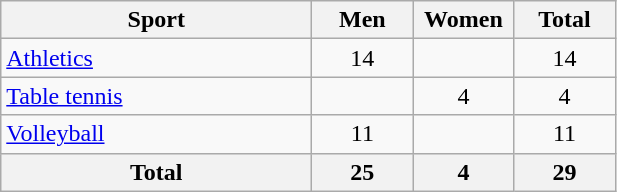<table class="wikitable" style="text-align:center;">
<tr>
<th width=200>Sport</th>
<th width=60>Men</th>
<th width=60>Women</th>
<th width=60>Total</th>
</tr>
<tr>
<td align=left><a href='#'>Athletics</a></td>
<td>14</td>
<td></td>
<td>14</td>
</tr>
<tr>
<td align=left><a href='#'>Table tennis</a></td>
<td></td>
<td>4</td>
<td>4</td>
</tr>
<tr>
<td align=left><a href='#'>Volleyball</a></td>
<td>11</td>
<td></td>
<td>11</td>
</tr>
<tr>
<th>Total</th>
<th>25</th>
<th>4</th>
<th>29</th>
</tr>
</table>
